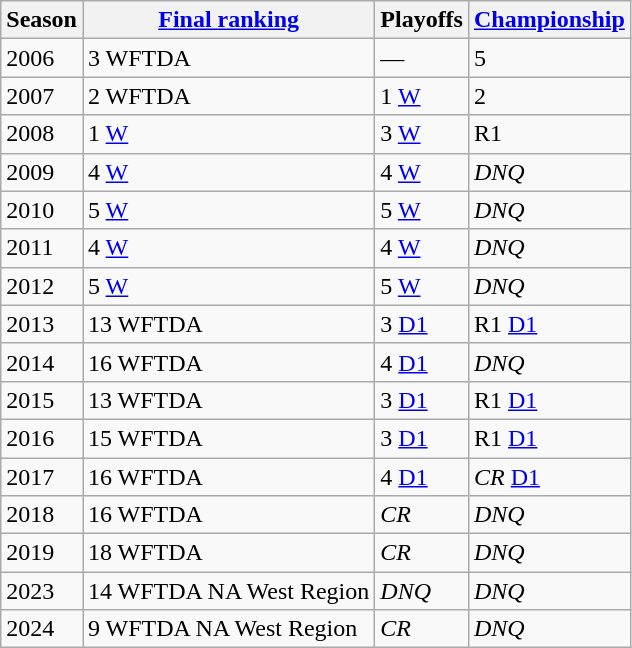<table class="wikitable sortable">
<tr>
<th>Season</th>
<th><a href='#'>Final ranking</a></th>
<th>Playoffs</th>
<th><a href='#'>Championship</a></th>
</tr>
<tr>
<td>2006</td>
<td>3 WFTDA</td>
<td>—</td>
<td>5</td>
</tr>
<tr>
<td>2007</td>
<td>2 WFTDA</td>
<td>1 <a href='#'>W</a></td>
<td>2</td>
</tr>
<tr>
<td>2008</td>
<td>1 <a href='#'>W</a></td>
<td>3 <a href='#'>W</a></td>
<td>R1</td>
</tr>
<tr>
<td>2009</td>
<td>4 <a href='#'>W</a></td>
<td>4 <a href='#'>W</a></td>
<td><em>DNQ</em></td>
</tr>
<tr>
<td>2010</td>
<td>5 <a href='#'>W</a></td>
<td>5 <a href='#'>W</a></td>
<td><em>DNQ</em></td>
</tr>
<tr>
<td>2011</td>
<td>4 <a href='#'>W</a></td>
<td>4 <a href='#'>W</a></td>
<td><em>DNQ</em></td>
</tr>
<tr>
<td>2012</td>
<td>5 <a href='#'>W</a></td>
<td>5 <a href='#'>W</a></td>
<td><em>DNQ</em></td>
</tr>
<tr>
<td>2013</td>
<td>13 WFTDA</td>
<td>3 <a href='#'>D1</a></td>
<td>R1 <a href='#'>D1</a></td>
</tr>
<tr>
<td>2014</td>
<td>16 WFTDA</td>
<td>4 <a href='#'>D1</a></td>
<td><em>DNQ</em></td>
</tr>
<tr>
<td>2015</td>
<td>13 WFTDA</td>
<td>3 <a href='#'>D1</a></td>
<td>R1 <a href='#'>D1</a></td>
</tr>
<tr>
<td>2016</td>
<td>15 WFTDA</td>
<td>3 <a href='#'>D1</a></td>
<td>R1 <a href='#'>D1</a></td>
</tr>
<tr>
<td>2017</td>
<td>16 WFTDA</td>
<td>4 <a href='#'>D1</a></td>
<td><em>CR</em> <a href='#'>D1</a></td>
</tr>
<tr>
<td>2018</td>
<td>16 WFTDA</td>
<td><em>CR</em></td>
<td><em>DNQ</em></td>
</tr>
<tr>
<td>2019</td>
<td>18 WFTDA</td>
<td><em>CR</em></td>
<td><em>DNQ</em></td>
</tr>
<tr>
<td>2023</td>
<td>14 WFTDA NA West Region</td>
<td><em>DNQ</em></td>
<td><em>DNQ</em></td>
</tr>
<tr>
<td>2024</td>
<td>9 WFTDA NA West Region</td>
<td><em>CR</em></td>
<td><em>DNQ</em></td>
</tr>
</table>
